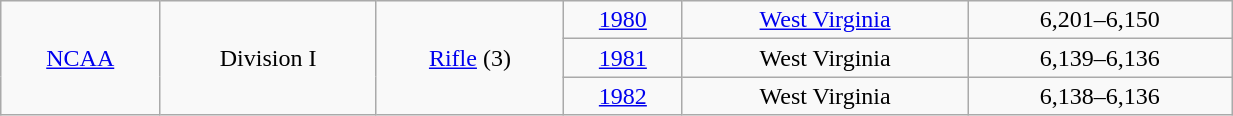<table class="wikitable" width="65%">
<tr align="center">
<td rowspan="3"><a href='#'>NCAA</a></td>
<td rowspan="3">Division I</td>
<td rowspan="3"><a href='#'>Rifle</a> (3)</td>
<td><a href='#'>1980</a></td>
<td><a href='#'>West Virginia</a></td>
<td>6,201–6,150</td>
</tr>
<tr align="center">
<td><a href='#'>1981</a></td>
<td>West Virginia</td>
<td>6,139–6,136</td>
</tr>
<tr align="center">
<td><a href='#'>1982</a></td>
<td>West Virginia</td>
<td>6,138–6,136</td>
</tr>
</table>
